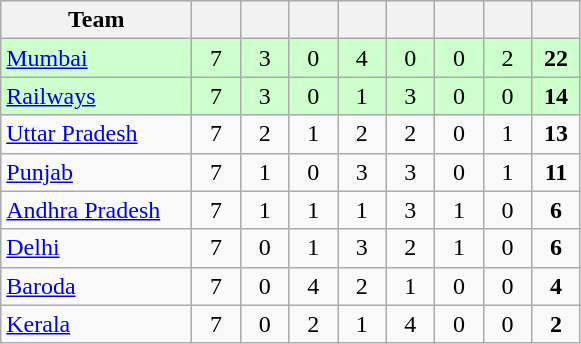<table class="wikitable" style="text-align:center">
<tr>
<th style="width:120px">Team</th>
<th style="width:25px"></th>
<th style="width:25px"></th>
<th style="width:25px"></th>
<th style="width:25px"></th>
<th style="width:25px"></th>
<th style="width:25px"></th>
<th style="width:25px"></th>
<th style="width:25px"></th>
</tr>
<tr style="background:#cfc;">
<td style="text-align:left"><a href='#'>Mumbai</a></td>
<td>7</td>
<td>3</td>
<td>0</td>
<td>4</td>
<td>0</td>
<td>0</td>
<td>2</td>
<td><strong>22</strong></td>
</tr>
<tr style="background:#cfc;">
<td style="text-align:left"><a href='#'>Railways</a></td>
<td>7</td>
<td>3</td>
<td>0</td>
<td>1</td>
<td>3</td>
<td>0</td>
<td>0</td>
<td><strong>14</strong></td>
</tr>
<tr>
<td style="text-align:left"><a href='#'>Uttar Pradesh</a></td>
<td>7</td>
<td>2</td>
<td>1</td>
<td>2</td>
<td>2</td>
<td>0</td>
<td>1</td>
<td><strong>13</strong></td>
</tr>
<tr>
<td style="text-align:left"><a href='#'>Punjab</a></td>
<td>7</td>
<td>1</td>
<td>0</td>
<td>3</td>
<td>3</td>
<td>0</td>
<td>1</td>
<td><strong>11</strong></td>
</tr>
<tr>
<td style="text-align:left"><a href='#'>Andhra Pradesh</a></td>
<td>7</td>
<td>1</td>
<td>1</td>
<td>1</td>
<td>3</td>
<td>1</td>
<td>0</td>
<td><strong>6</strong></td>
</tr>
<tr>
<td style="text-align:left"><a href='#'>Delhi</a></td>
<td>7</td>
<td>0</td>
<td>1</td>
<td>3</td>
<td>2</td>
<td>1</td>
<td>0</td>
<td><strong>6</strong></td>
</tr>
<tr>
<td style="text-align:left"><a href='#'>Baroda</a></td>
<td>7</td>
<td>0</td>
<td>4</td>
<td>2</td>
<td>1</td>
<td>0</td>
<td>0</td>
<td><strong>4</strong></td>
</tr>
<tr>
<td style="text-align:left"><a href='#'>Kerala</a></td>
<td>7</td>
<td>0</td>
<td>2</td>
<td>1</td>
<td>4</td>
<td>0</td>
<td>0</td>
<td><strong>2</strong></td>
</tr>
</table>
